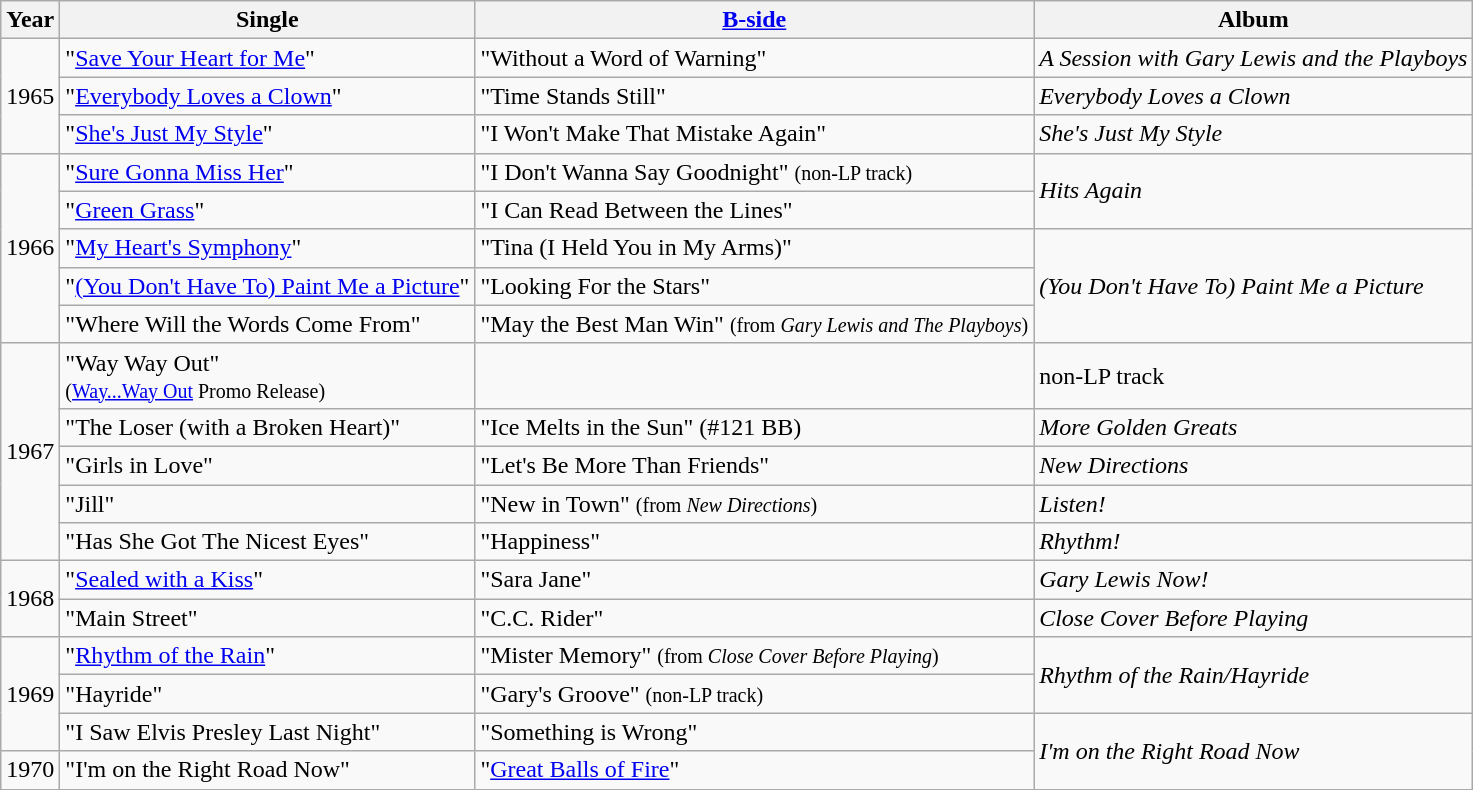<table class="wikitable">
<tr>
<th>Year</th>
<th>Single</th>
<th><a href='#'>B-side</a></th>
<th>Album</th>
</tr>
<tr>
<td rowspan="3">1965</td>
<td>"<a href='#'>Save Your Heart for Me</a>"</td>
<td>"Without a Word of Warning"</td>
<td><em>A Session with Gary Lewis and the Playboys</em></td>
</tr>
<tr>
<td>"<a href='#'>Everybody Loves a Clown</a>"</td>
<td>"Time Stands Still"</td>
<td><em>Everybody Loves a Clown</em></td>
</tr>
<tr>
<td>"<a href='#'>She's Just My Style</a>"</td>
<td>"I Won't Make That Mistake Again"</td>
<td><em>She's Just My Style</em></td>
</tr>
<tr>
<td rowspan="5">1966</td>
<td>"<a href='#'>Sure Gonna Miss Her</a>"</td>
<td>"I Don't Wanna Say Goodnight" <small>(non-LP track)</small></td>
<td rowspan="2"><em>Hits Again</em></td>
</tr>
<tr>
<td>"<a href='#'>Green Grass</a>"</td>
<td>"I Can Read Between the Lines"</td>
</tr>
<tr>
<td>"<a href='#'>My Heart's Symphony</a>"</td>
<td>"Tina (I Held You in My Arms)"</td>
<td rowspan="3"><em>(You Don't Have To) Paint Me a Picture</em></td>
</tr>
<tr>
<td>"<a href='#'>(You Don't Have To) Paint Me a Picture</a>"</td>
<td>"Looking For the Stars"</td>
</tr>
<tr>
<td>"Where Will the Words Come From"</td>
<td>"May the Best Man Win" <small>(from <em>Gary Lewis and The Playboys</em>)</small></td>
</tr>
<tr>
<td rowspan="5">1967</td>
<td>"Way Way Out"<br><small>(<a href='#'>Way...Way Out</a> Promo Release)</small></td>
<td></td>
<td>non-LP track</td>
</tr>
<tr>
<td>"The Loser (with a Broken Heart)"</td>
<td>"Ice Melts in the Sun" (#121 BB)</td>
<td><em>More Golden Greats</em></td>
</tr>
<tr>
<td>"Girls in Love"</td>
<td>"Let's Be More Than Friends"</td>
<td><em>New Directions</em></td>
</tr>
<tr>
<td>"Jill"</td>
<td>"New in Town" <small>(from <em>New Directions</em>)</small></td>
<td><em>Listen!</em></td>
</tr>
<tr>
<td>"Has She Got The Nicest Eyes"</td>
<td>"Happiness"</td>
<td><em>Rhythm!</em></td>
</tr>
<tr>
<td rowspan="2">1968</td>
<td>"<a href='#'>Sealed with a Kiss</a>"</td>
<td>"Sara Jane"</td>
<td><em>Gary Lewis Now!</em></td>
</tr>
<tr>
<td>"Main Street"</td>
<td>"C.C. Rider"</td>
<td><em>Close Cover Before Playing</em></td>
</tr>
<tr>
<td rowspan="3">1969</td>
<td>"<a href='#'>Rhythm of the Rain</a>"</td>
<td>"Mister Memory" <small>(from <em>Close Cover Before Playing</em>)</small></td>
<td rowspan="2"><em>Rhythm of the Rain/Hayride</em></td>
</tr>
<tr>
<td>"Hayride"</td>
<td>"Gary's Groove" <small>(non-LP track)</small></td>
</tr>
<tr>
<td>"I Saw Elvis Presley Last Night"</td>
<td>"Something is Wrong"</td>
<td rowspan="2"><em>I'm on the Right Road Now</em></td>
</tr>
<tr>
<td>1970</td>
<td>"I'm on the Right Road Now"</td>
<td>"<a href='#'>Great Balls of Fire</a>"</td>
</tr>
</table>
